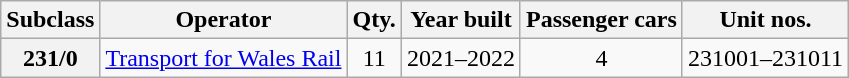<table class="wikitable">
<tr>
<th>Subclass</th>
<th>Operator</th>
<th>Qty.</th>
<th>Year built</th>
<th>Passenger cars</th>
<th>Unit nos.</th>
</tr>
<tr>
<th>231/0</th>
<td><a href='#'>Transport for Wales Rail</a></td>
<td align=center>11</td>
<td align=center>2021–2022</td>
<td align=center>4</td>
<td>231001–231011</td>
</tr>
</table>
